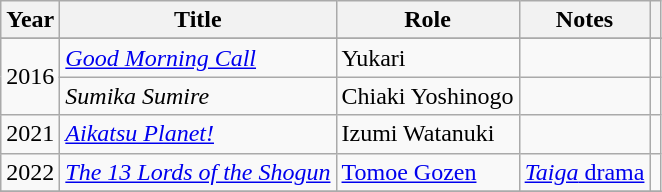<table class="wikitable">
<tr>
<th>Year</th>
<th>Title</th>
<th>Role</th>
<th>Notes</th>
<th></th>
</tr>
<tr>
</tr>
<tr>
<td rowspan=2>2016</td>
<td><em><a href='#'>Good Morning Call</a></em></td>
<td>Yukari</td>
<td></td>
<td></td>
</tr>
<tr>
<td><em>Sumika Sumire</em></td>
<td>Chiaki Yoshinogo</td>
<td></td>
<td></td>
</tr>
<tr>
<td>2021</td>
<td><em><a href='#'>Aikatsu Planet!</a></em></td>
<td>Izumi Watanuki</td>
<td></td>
<td></td>
</tr>
<tr>
<td>2022</td>
<td><em><a href='#'>The 13 Lords of the Shogun</a></em></td>
<td><a href='#'>Tomoe Gozen</a></td>
<td><a href='#'><em>Taiga</em> drama</a></td>
<td></td>
</tr>
<tr>
</tr>
</table>
